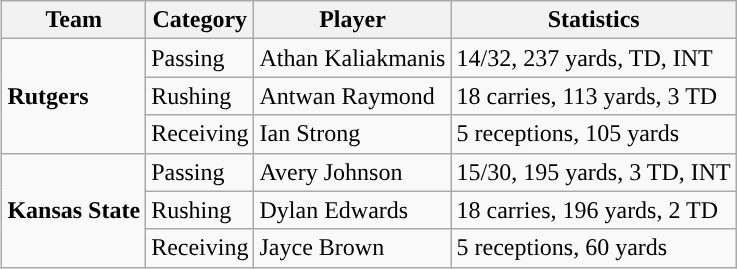<table class="wikitable" style="float: right;">
<tr>
<th>Team</th>
<th>Category</th>
<th>Player</th>
<th>Statistics</th>
</tr>
<tr>
<td rowspan=3><strong>Rutgers</strong></td>
<td>Passing</td>
<td>Athan Kaliakmanis</td>
<td>14/32, 237 yards, TD, INT</td>
</tr>
<tr>
<td>Rushing</td>
<td>Antwan Raymond</td>
<td>18 carries, 113 yards, 3 TD</td>
</tr>
<tr>
<td>Receiving</td>
<td>Ian Strong</td>
<td>5 receptions, 105 yards</td>
</tr>
<tr>
<td rowspan=3><strong>Kansas State</strong></td>
<td>Passing</td>
<td>Avery Johnson</td>
<td>15/30, 195 yards, 3 TD, INT</td>
</tr>
<tr>
<td>Rushing</td>
<td>Dylan Edwards</td>
<td>18 carries, 196 yards, 2 TD</td>
</tr>
<tr>
<td>Receiving</td>
<td>Jayce Brown</td>
<td>5 receptions, 60 yards</td>
</tr>
</table>
